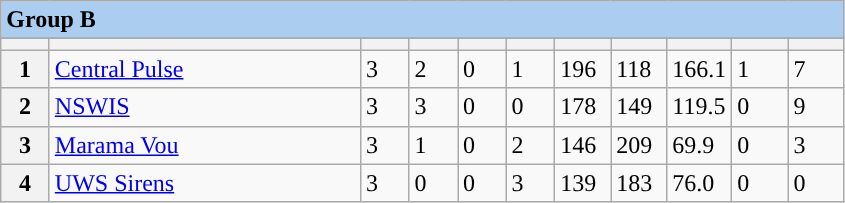<table class="wikitable collapsible">
<tr>
<td colspan=11 style="background-color:#ABCDEF"><strong>Group B</strong></td>
</tr>
<tr>
</tr>
<tr>
<th width="25"></th>
<th width="200"></th>
<th width="25"></th>
<th width="25"></th>
<th width="25"></th>
<th width="25"></th>
<th width="30"></th>
<th width="30"></th>
<th width="30"></th>
<th width="30"></th>
<th width="30"></th>
</tr>
<tr style="background:#">
<th>1</th>
<td style="text-align:left;"> <a href='#'>Central Pulse</a></td>
<td>3</td>
<td>2</td>
<td>0</td>
<td>1</td>
<td>196</td>
<td>118</td>
<td>166.1</td>
<td>1</td>
<td>7</td>
</tr>
<tr style="background:#">
<th>2</th>
<td style="text-align:left;"> <a href='#'>NSWIS</a></td>
<td>3</td>
<td>3</td>
<td>0</td>
<td>0</td>
<td>178</td>
<td>149</td>
<td>119.5</td>
<td>0</td>
<td>9</td>
</tr>
<tr style="background:#">
<th>3</th>
<td style="text-align:left;"> <a href='#'>Marama Vou</a></td>
<td>3</td>
<td>1</td>
<td>0</td>
<td>2</td>
<td>146</td>
<td>209</td>
<td>69.9</td>
<td>0</td>
<td>3</td>
</tr>
<tr style="background:#">
<th>4</th>
<td style="text-align:left;"> <a href='#'>UWS Sirens</a></td>
<td>3</td>
<td>0</td>
<td>0</td>
<td>3</td>
<td>139</td>
<td>183</td>
<td>76.0</td>
<td>0</td>
<td>0</td>
</tr>
</table>
